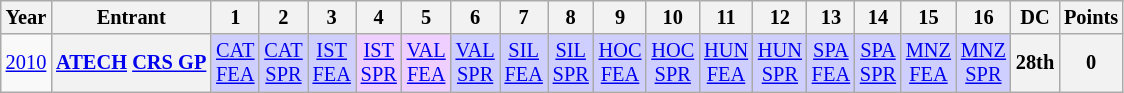<table class="wikitable" style="text-align:center; font-size:85%">
<tr>
<th>Year</th>
<th>Entrant</th>
<th>1</th>
<th>2</th>
<th>3</th>
<th>4</th>
<th>5</th>
<th>6</th>
<th>7</th>
<th>8</th>
<th>9</th>
<th>10</th>
<th>11</th>
<th>12</th>
<th>13</th>
<th>14</th>
<th>15</th>
<th>16</th>
<th>DC</th>
<th>Points</th>
</tr>
<tr>
<td><a href='#'>2010</a></td>
<th nowrap><a href='#'>ATECH</a> <a href='#'>CRS GP</a></th>
<td style="background:#cfcfff;"><a href='#'>CAT<br>FEA</a><br></td>
<td style="background:#cfcfff;"><a href='#'>CAT<br>SPR</a><br></td>
<td style="background:#cfcfff;"><a href='#'>IST<br>FEA</a><br></td>
<td style="background:#efcfff;"><a href='#'>IST<br>SPR</a><br></td>
<td style="background:#efcfff;"><a href='#'>VAL<br>FEA</a><br></td>
<td style="background:#cfcfff;"><a href='#'>VAL<br>SPR</a><br></td>
<td style="background:#cfcfff;"><a href='#'>SIL<br>FEA</a><br></td>
<td style="background:#cfcfff;"><a href='#'>SIL<br>SPR</a><br></td>
<td style="background:#cfcfff;"><a href='#'>HOC<br>FEA</a><br></td>
<td style="background:#cfcfff;"><a href='#'>HOC<br>SPR</a><br></td>
<td style="background:#cfcfff;"><a href='#'>HUN<br>FEA</a><br></td>
<td style="background:#cfcfff;"><a href='#'>HUN<br>SPR</a><br></td>
<td style="background:#cfcfff;"><a href='#'>SPA<br>FEA</a><br></td>
<td style="background:#cfcfff;"><a href='#'>SPA<br>SPR</a><br></td>
<td style="background:#cfcfff;"><a href='#'>MNZ<br>FEA</a><br></td>
<td style="background:#cfcfff;"><a href='#'>MNZ<br>SPR</a><br></td>
<th>28th</th>
<th>0</th>
</tr>
</table>
